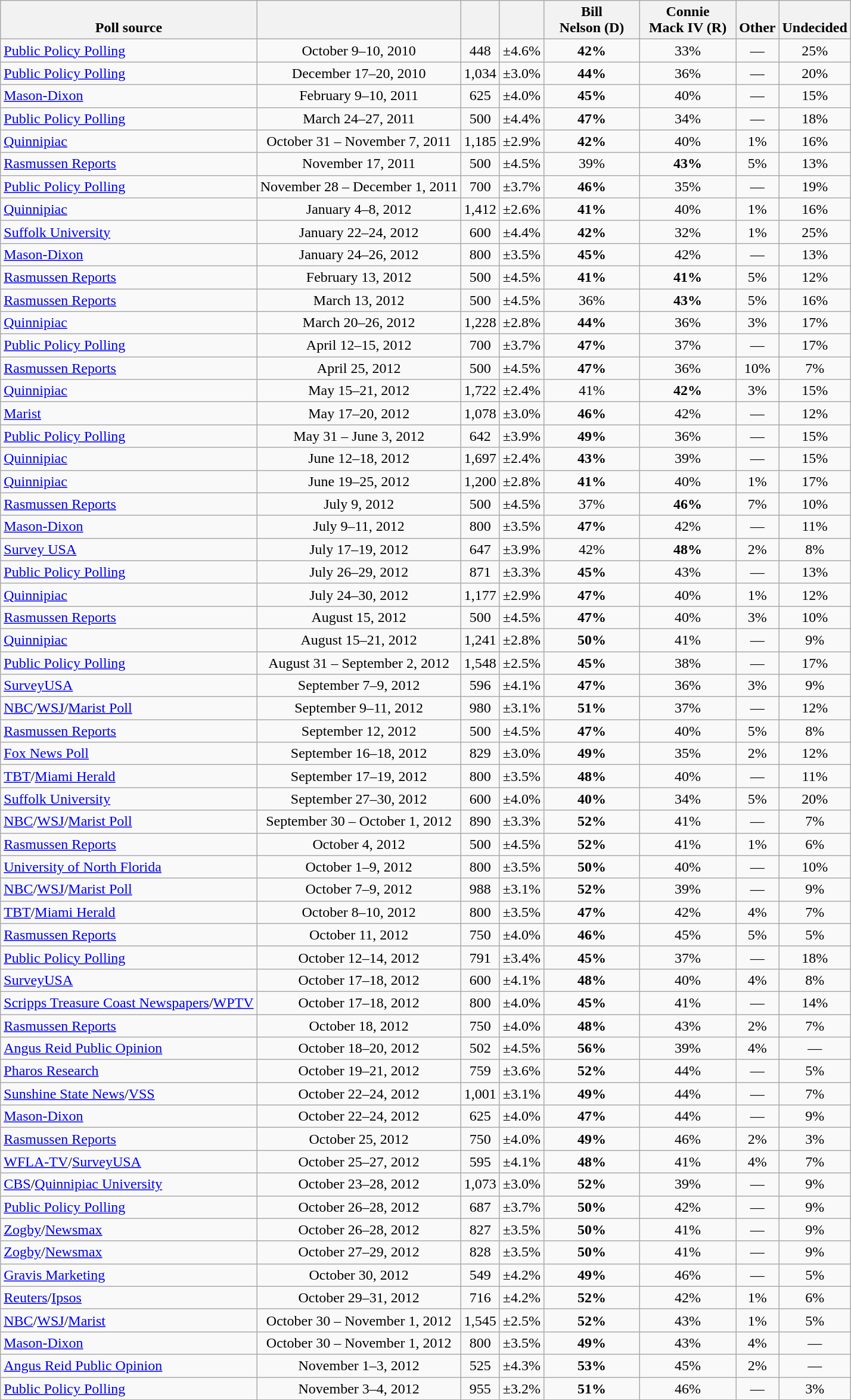<table class="wikitable" style="text-align:center">
<tr valign= bottom>
<th>Poll source</th>
<th></th>
<th></th>
<th></th>
<th style="width:100px;">Bill<br>Nelson (D)</th>
<th style="width:100px;">Connie<br>Mack IV (R)</th>
<th>Other</th>
<th>Undecided</th>
</tr>
<tr>
<td align=left><a href='#'>Public Policy Polling</a></td>
<td>October 9–10, 2010</td>
<td>448</td>
<td>±4.6%</td>
<td><strong>42%</strong></td>
<td>33%</td>
<td>—</td>
<td>25%</td>
</tr>
<tr>
<td align=left><a href='#'>Public Policy Polling</a></td>
<td>December 17–20, 2010</td>
<td>1,034</td>
<td>±3.0%</td>
<td><strong>44%</strong></td>
<td>36%</td>
<td>—</td>
<td>20%</td>
</tr>
<tr>
<td align=left><a href='#'>Mason-Dixon</a></td>
<td>February 9–10, 2011</td>
<td>625</td>
<td>±4.0%</td>
<td><strong>45%</strong></td>
<td>40%</td>
<td>—</td>
<td>15%</td>
</tr>
<tr>
<td align=left><a href='#'>Public Policy Polling</a></td>
<td>March 24–27, 2011</td>
<td>500</td>
<td>±4.4%</td>
<td><strong>47%</strong></td>
<td>34%</td>
<td>—</td>
<td>18%</td>
</tr>
<tr>
<td align=left><a href='#'>Quinnipiac</a></td>
<td>October 31 – November 7, 2011</td>
<td>1,185</td>
<td>±2.9%</td>
<td><strong>42%</strong></td>
<td>40%</td>
<td>1%</td>
<td>16%</td>
</tr>
<tr>
<td align=left><a href='#'>Rasmussen Reports</a></td>
<td>November 17, 2011</td>
<td>500</td>
<td>±4.5%</td>
<td>39%</td>
<td><strong>43%</strong></td>
<td>5%</td>
<td>13%</td>
</tr>
<tr>
<td align=left><a href='#'>Public Policy Polling</a></td>
<td>November 28 – December 1, 2011</td>
<td>700</td>
<td>±3.7%</td>
<td><strong>46%</strong></td>
<td>35%</td>
<td>—</td>
<td>19%</td>
</tr>
<tr>
<td align=left><a href='#'>Quinnipiac</a></td>
<td>January 4–8, 2012</td>
<td>1,412</td>
<td>±2.6%</td>
<td><strong>41%</strong></td>
<td>40%</td>
<td>1%</td>
<td>16%</td>
</tr>
<tr>
<td align=left><a href='#'>Suffolk University</a></td>
<td>January 22–24, 2012</td>
<td>600</td>
<td>±4.4%</td>
<td><strong>42%</strong></td>
<td>32%</td>
<td>1%</td>
<td>25%</td>
</tr>
<tr>
<td align=left><a href='#'>Mason-Dixon</a></td>
<td>January 24–26, 2012</td>
<td>800</td>
<td>±3.5%</td>
<td><strong>45%</strong></td>
<td>42%</td>
<td>—</td>
<td>13%</td>
</tr>
<tr>
<td align=left><a href='#'>Rasmussen Reports</a></td>
<td>February 13, 2012</td>
<td>500</td>
<td>±4.5%</td>
<td><strong>41%</strong></td>
<td><strong>41%</strong></td>
<td>5%</td>
<td>12%</td>
</tr>
<tr>
<td align=left><a href='#'>Rasmussen Reports</a></td>
<td>March 13, 2012</td>
<td>500</td>
<td>±4.5%</td>
<td>36%</td>
<td><strong>43%</strong></td>
<td>5%</td>
<td>16%</td>
</tr>
<tr>
<td align=left><a href='#'>Quinnipiac</a></td>
<td>March 20–26, 2012</td>
<td>1,228</td>
<td>±2.8%</td>
<td><strong>44%</strong></td>
<td>36%</td>
<td>3%</td>
<td>17%</td>
</tr>
<tr>
<td align=left><a href='#'>Public Policy Polling</a></td>
<td>April 12–15, 2012</td>
<td>700</td>
<td>±3.7%</td>
<td><strong>47%</strong></td>
<td>37%</td>
<td>—</td>
<td>17%</td>
</tr>
<tr>
<td align=left><a href='#'>Rasmussen Reports</a></td>
<td>April 25, 2012</td>
<td>500</td>
<td>±4.5%</td>
<td><strong>47%</strong></td>
<td>36%</td>
<td>10%</td>
<td>7%</td>
</tr>
<tr>
<td align=left><a href='#'>Quinnipiac</a></td>
<td>May 15–21, 2012</td>
<td>1,722</td>
<td>±2.4%</td>
<td>41%</td>
<td><strong>42%</strong></td>
<td>3%</td>
<td>15%</td>
</tr>
<tr>
<td align=left><a href='#'>Marist</a></td>
<td>May 17–20, 2012</td>
<td>1,078</td>
<td>±3.0%</td>
<td><strong>46%</strong></td>
<td>42%</td>
<td>—</td>
<td>12%</td>
</tr>
<tr>
<td align=left><a href='#'>Public Policy Polling</a></td>
<td>May 31 – June 3, 2012</td>
<td>642</td>
<td>±3.9%</td>
<td><strong>49%</strong></td>
<td>36%</td>
<td>—</td>
<td>15%</td>
</tr>
<tr>
<td align=left><a href='#'>Quinnipiac</a></td>
<td>June 12–18, 2012</td>
<td>1,697</td>
<td>±2.4%</td>
<td><strong>43%</strong></td>
<td>39%</td>
<td>—</td>
<td>15%</td>
</tr>
<tr>
<td align=left><a href='#'>Quinnipiac</a></td>
<td>June 19–25, 2012</td>
<td>1,200</td>
<td>±2.8%</td>
<td><strong>41%</strong></td>
<td>40%</td>
<td>1%</td>
<td>17%</td>
</tr>
<tr>
<td align=left><a href='#'>Rasmussen Reports</a></td>
<td>July 9, 2012</td>
<td>500</td>
<td>±4.5%</td>
<td>37%</td>
<td><strong>46%</strong></td>
<td>7%</td>
<td>10%</td>
</tr>
<tr>
<td align=left><a href='#'>Mason-Dixon</a></td>
<td>July 9–11, 2012</td>
<td>800</td>
<td>±3.5%</td>
<td><strong>47%</strong></td>
<td>42%</td>
<td>—</td>
<td>11%</td>
</tr>
<tr>
<td align=left><a href='#'>Survey USA</a></td>
<td>July 17–19, 2012</td>
<td>647</td>
<td>±3.9%</td>
<td>42%</td>
<td><strong>48%</strong></td>
<td>2%</td>
<td>8%</td>
</tr>
<tr>
<td align=left><a href='#'>Public Policy Polling</a></td>
<td>July 26–29, 2012</td>
<td>871</td>
<td>±3.3%</td>
<td><strong>45%</strong></td>
<td>43%</td>
<td>—</td>
<td>13%</td>
</tr>
<tr>
<td align=left><a href='#'>Quinnipiac</a></td>
<td>July 24–30, 2012</td>
<td>1,177</td>
<td>±2.9%</td>
<td><strong>47%</strong></td>
<td>40%</td>
<td>1%</td>
<td>12%</td>
</tr>
<tr>
<td align=left><a href='#'>Rasmussen Reports</a></td>
<td>August 15, 2012</td>
<td>500</td>
<td>±4.5%</td>
<td><strong>47%</strong></td>
<td>40%</td>
<td>3%</td>
<td>10%</td>
</tr>
<tr>
<td align=left><a href='#'>Quinnipiac</a></td>
<td>August 15–21, 2012</td>
<td>1,241</td>
<td>±2.8%</td>
<td><strong>50%</strong></td>
<td>41%</td>
<td>—</td>
<td>9%</td>
</tr>
<tr>
<td align=left><a href='#'>Public Policy Polling</a></td>
<td>August 31 – September 2, 2012</td>
<td>1,548</td>
<td>±2.5%</td>
<td><strong>45%</strong></td>
<td>38%</td>
<td>—</td>
<td>17%</td>
</tr>
<tr>
<td align=left><a href='#'>SurveyUSA</a></td>
<td>September 7–9, 2012</td>
<td>596</td>
<td>±4.1%</td>
<td><strong>47%</strong></td>
<td>36%</td>
<td>3%</td>
<td>9%</td>
</tr>
<tr>
<td align=left><a href='#'>NBC</a>/<a href='#'>WSJ</a>/<a href='#'>Marist Poll</a></td>
<td>September 9–11, 2012</td>
<td>980</td>
<td>±3.1%</td>
<td><strong>51%</strong></td>
<td>37%</td>
<td>—</td>
<td>12%</td>
</tr>
<tr>
<td align=left><a href='#'>Rasmussen Reports</a></td>
<td>September 12, 2012</td>
<td>500</td>
<td>±4.5%</td>
<td><strong>47%</strong></td>
<td>40%</td>
<td>5%</td>
<td>8%</td>
</tr>
<tr>
<td align=left><a href='#'>Fox News Poll</a></td>
<td>September 16–18, 2012</td>
<td>829</td>
<td>±3.0%</td>
<td><strong>49%</strong></td>
<td>35%</td>
<td>2%</td>
<td>12%</td>
</tr>
<tr>
<td align=left><a href='#'>TBT</a>/<a href='#'>Miami Herald</a></td>
<td>September 17–19, 2012</td>
<td>800</td>
<td>±3.5%</td>
<td><strong>48%</strong></td>
<td>40%</td>
<td>—</td>
<td>11%</td>
</tr>
<tr>
<td align=left><a href='#'>Suffolk University</a></td>
<td>September 27–30, 2012</td>
<td>600</td>
<td>±4.0%</td>
<td><strong>40%</strong></td>
<td>34%</td>
<td>5%</td>
<td>20%</td>
</tr>
<tr>
<td align=left><a href='#'>NBC</a>/<a href='#'>WSJ</a>/<a href='#'>Marist Poll</a></td>
<td>September 30 – October 1, 2012</td>
<td>890</td>
<td>±3.3%</td>
<td><strong>52%</strong></td>
<td>41%</td>
<td>—</td>
<td>7%</td>
</tr>
<tr>
<td align=left><a href='#'>Rasmussen Reports</a></td>
<td>October 4, 2012</td>
<td>500</td>
<td>±4.5%</td>
<td><strong>52%</strong></td>
<td>41%</td>
<td>1%</td>
<td>6%</td>
</tr>
<tr>
<td align=left><a href='#'>University of North Florida</a></td>
<td>October 1–9, 2012</td>
<td>800</td>
<td>±3.5%</td>
<td><strong>50%</strong></td>
<td>40%</td>
<td>—</td>
<td>10%</td>
</tr>
<tr>
<td align=left><a href='#'>NBC</a>/<a href='#'>WSJ</a>/<a href='#'>Marist Poll</a></td>
<td>October 7–9, 2012</td>
<td>988</td>
<td>±3.1%</td>
<td><strong>52%</strong></td>
<td>39%</td>
<td>—</td>
<td>9%</td>
</tr>
<tr>
<td align=left><a href='#'>TBT</a>/<a href='#'>Miami Herald</a></td>
<td>October 8–10, 2012</td>
<td>800</td>
<td>±3.5%</td>
<td><strong>47%</strong></td>
<td>42%</td>
<td>4%</td>
<td>7%</td>
</tr>
<tr>
<td align=left><a href='#'>Rasmussen Reports</a></td>
<td>October 11, 2012</td>
<td>750</td>
<td>±4.0%</td>
<td><strong>46%</strong></td>
<td>45%</td>
<td>5%</td>
<td>5%</td>
</tr>
<tr>
<td align=left><a href='#'>Public Policy Polling</a></td>
<td>October 12–14, 2012</td>
<td>791</td>
<td>±3.4%</td>
<td><strong>45%</strong></td>
<td>37%</td>
<td>—</td>
<td>18%</td>
</tr>
<tr>
<td align=left><a href='#'>SurveyUSA</a></td>
<td>October 17–18, 2012</td>
<td>600</td>
<td>±4.1%</td>
<td><strong>48%</strong></td>
<td>40%</td>
<td>4%</td>
<td>8%</td>
</tr>
<tr>
<td align=left><a href='#'>Scripps Treasure Coast Newspapers</a>/<a href='#'>WPTV</a></td>
<td>October 17–18, 2012</td>
<td>800</td>
<td>±4.0%</td>
<td><strong>45%</strong></td>
<td>41%</td>
<td>—</td>
<td>14%</td>
</tr>
<tr>
<td align=left><a href='#'>Rasmussen Reports</a></td>
<td>October 18, 2012</td>
<td>750</td>
<td>±4.0%</td>
<td><strong>48%</strong></td>
<td>43%</td>
<td>2%</td>
<td>7%</td>
</tr>
<tr>
<td align=left><a href='#'>Angus Reid Public Opinion</a></td>
<td>October 18–20, 2012</td>
<td>502</td>
<td>±4.5%</td>
<td><strong>56%</strong></td>
<td>39%</td>
<td>4%</td>
<td>—</td>
</tr>
<tr>
<td align=left><a href='#'>Pharos Research</a></td>
<td>October 19–21, 2012</td>
<td>759</td>
<td>±3.6%</td>
<td><strong>52%</strong></td>
<td>44%</td>
<td>—</td>
<td>5%</td>
</tr>
<tr>
<td align=left><a href='#'>Sunshine State News</a>/<a href='#'>VSS</a></td>
<td>October 22–24, 2012</td>
<td>1,001</td>
<td>±3.1%</td>
<td><strong>49%</strong></td>
<td>44%</td>
<td>—</td>
<td>7%</td>
</tr>
<tr>
<td align=left><a href='#'>Mason-Dixon</a></td>
<td>October 22–24, 2012</td>
<td>625</td>
<td>±4.0%</td>
<td><strong>47%</strong></td>
<td>44%</td>
<td>—</td>
<td>9%</td>
</tr>
<tr>
<td align=left><a href='#'>Rasmussen Reports</a></td>
<td>October 25, 2012</td>
<td>750</td>
<td>±4.0%</td>
<td><strong>49%</strong></td>
<td>46%</td>
<td>2%</td>
<td>3%</td>
</tr>
<tr>
<td align=left><a href='#'>WFLA-TV</a>/<a href='#'>SurveyUSA</a></td>
<td>October 25–27, 2012</td>
<td>595</td>
<td>±4.1%</td>
<td><strong>48%</strong></td>
<td>41%</td>
<td>4%</td>
<td>7%</td>
</tr>
<tr>
<td align=left><a href='#'>CBS</a>/<a href='#'>Quinnipiac University</a></td>
<td>October 23–28, 2012</td>
<td>1,073</td>
<td>±3.0%</td>
<td><strong>52%</strong></td>
<td>39%</td>
<td>—</td>
<td>9%</td>
</tr>
<tr>
<td align=left><a href='#'>Public Policy Polling</a></td>
<td>October 26–28, 2012</td>
<td>687</td>
<td>±3.7%</td>
<td><strong>50%</strong></td>
<td>42%</td>
<td>—</td>
<td>9%</td>
</tr>
<tr>
<td align=left><a href='#'>Zogby</a>/<a href='#'>Newsmax</a></td>
<td>October 26–28, 2012</td>
<td>827</td>
<td>±3.5%</td>
<td><strong>50%</strong></td>
<td>41%</td>
<td>—</td>
<td>9%</td>
</tr>
<tr>
<td align=left><a href='#'>Zogby</a>/<a href='#'>Newsmax</a></td>
<td>October 27–29, 2012</td>
<td>828</td>
<td>±3.5%</td>
<td><strong>50%</strong></td>
<td>41%</td>
<td>—</td>
<td>9%</td>
</tr>
<tr>
<td align=left><a href='#'>Gravis Marketing</a></td>
<td>October 30, 2012</td>
<td>549</td>
<td>±4.2%</td>
<td><strong>49%</strong></td>
<td>46%</td>
<td>—</td>
<td>5%</td>
</tr>
<tr>
<td align=left><a href='#'>Reuters</a>/<a href='#'>Ipsos</a></td>
<td>October 29–31, 2012</td>
<td>716</td>
<td>±4.2%</td>
<td><strong>52%</strong></td>
<td>42%</td>
<td>1%</td>
<td>6%</td>
</tr>
<tr>
<td align=left><a href='#'>NBC</a>/<a href='#'>WSJ</a>/<a href='#'>Marist</a></td>
<td>October 30 – November 1, 2012</td>
<td>1,545</td>
<td>±2.5%</td>
<td><strong>52%</strong></td>
<td>43%</td>
<td>1%</td>
<td>5%</td>
</tr>
<tr>
<td align=left><a href='#'>Mason-Dixon</a></td>
<td>October 30 – November 1, 2012</td>
<td>800</td>
<td>±3.5%</td>
<td><strong>49%</strong></td>
<td>43%</td>
<td>4%</td>
<td>—</td>
</tr>
<tr>
<td align=left><a href='#'>Angus Reid Public Opinion</a></td>
<td>November 1–3, 2012</td>
<td>525</td>
<td>±4.3%</td>
<td><strong>53%</strong></td>
<td>45%</td>
<td>2%</td>
<td>—</td>
</tr>
<tr>
<td align=left><a href='#'>Public Policy Polling</a></td>
<td>November 3–4, 2012</td>
<td>955</td>
<td>±3.2%</td>
<td><strong>51%</strong></td>
<td>46%</td>
<td>—</td>
<td>3%</td>
</tr>
</table>
